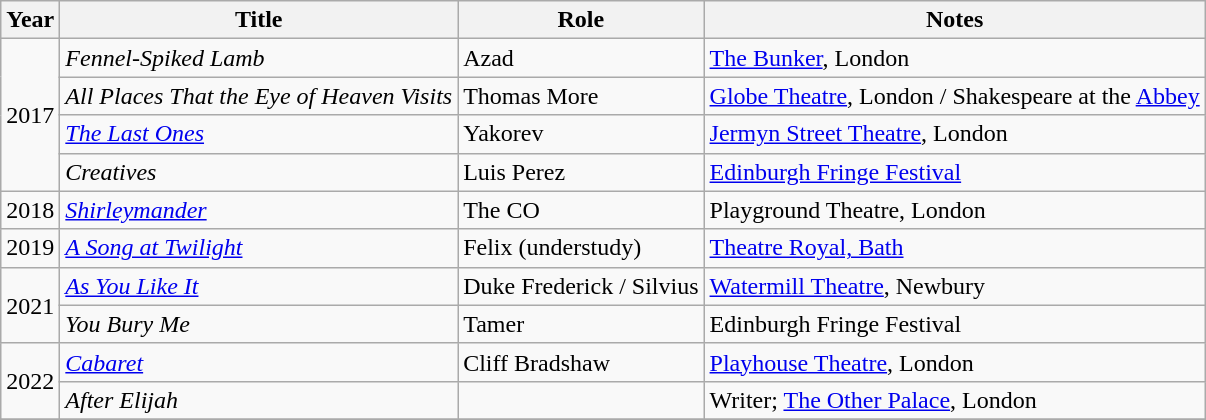<table class="wikitable sortable">
<tr>
<th>Year</th>
<th>Title</th>
<th>Role</th>
<th class="unsortable">Notes</th>
</tr>
<tr>
<td rowspan="4">2017</td>
<td><em>Fennel-Spiked Lamb</em></td>
<td>Azad</td>
<td><a href='#'>The Bunker</a>, London</td>
</tr>
<tr>
<td><em>All Places That the Eye of Heaven Visits</em></td>
<td>Thomas More</td>
<td><a href='#'>Globe Theatre</a>, London / Shakespeare at the <a href='#'>Abbey</a></td>
</tr>
<tr>
<td><em><a href='#'>The Last Ones</a></em></td>
<td>Yakorev</td>
<td><a href='#'>Jermyn Street Theatre</a>, London</td>
</tr>
<tr>
<td><em>Creatives</em></td>
<td>Luis Perez</td>
<td><a href='#'>Edinburgh Fringe Festival</a></td>
</tr>
<tr>
<td>2018</td>
<td><em><a href='#'>Shirleymander</a></em></td>
<td>The CO</td>
<td>Playground Theatre, London</td>
</tr>
<tr>
<td>2019</td>
<td><em><a href='#'>A Song at Twilight</a></em></td>
<td>Felix (understudy)</td>
<td><a href='#'>Theatre Royal, Bath</a></td>
</tr>
<tr>
<td rowspan="2">2021</td>
<td><em><a href='#'>As You Like It</a></em></td>
<td>Duke Frederick / Silvius</td>
<td><a href='#'>Watermill Theatre</a>, Newbury</td>
</tr>
<tr>
<td><em>You Bury Me</em></td>
<td>Tamer</td>
<td>Edinburgh Fringe Festival</td>
</tr>
<tr>
<td rowspan="2">2022</td>
<td><em><a href='#'>Cabaret</a></em></td>
<td>Cliff Bradshaw</td>
<td><a href='#'>Playhouse Theatre</a>, London</td>
</tr>
<tr>
<td><em>After Elijah</em></td>
<td></td>
<td>Writer; <a href='#'>The Other Palace</a>, London</td>
</tr>
<tr>
</tr>
</table>
